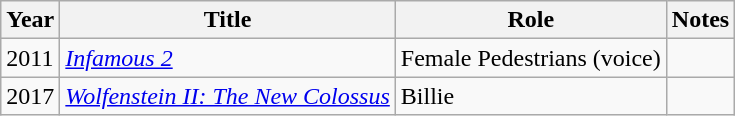<table class="wikitable sortable">
<tr>
<th>Year</th>
<th>Title</th>
<th>Role</th>
<th>Notes</th>
</tr>
<tr>
<td>2011</td>
<td><em><a href='#'>Infamous 2</a></em></td>
<td>Female Pedestrians (voice)</td>
<td></td>
</tr>
<tr>
<td>2017</td>
<td><em><a href='#'>Wolfenstein II: The New Colossus</a></em></td>
<td>Billie</td>
<td></td>
</tr>
</table>
